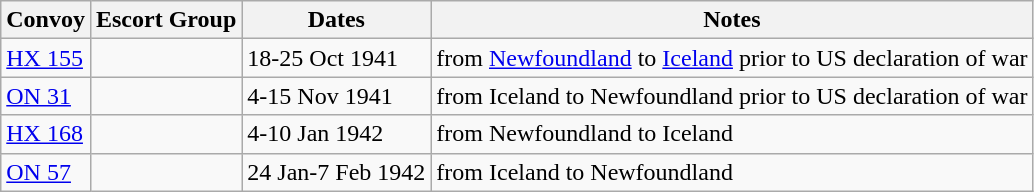<table class="wikitable">
<tr>
<th>Convoy</th>
<th>Escort Group</th>
<th>Dates</th>
<th>Notes</th>
</tr>
<tr>
<td><a href='#'>HX 155</a></td>
<td></td>
<td>18-25 Oct 1941</td>
<td>from <a href='#'>Newfoundland</a> to <a href='#'>Iceland</a> prior to US declaration of war</td>
</tr>
<tr>
<td><a href='#'>ON 31</a></td>
<td></td>
<td>4-15 Nov 1941</td>
<td>from Iceland to Newfoundland prior to US declaration of war</td>
</tr>
<tr>
<td><a href='#'>HX 168</a></td>
<td></td>
<td>4-10 Jan 1942</td>
<td>from Newfoundland to Iceland</td>
</tr>
<tr>
<td><a href='#'>ON 57</a></td>
<td></td>
<td>24 Jan-7 Feb 1942</td>
<td>from Iceland to Newfoundland</td>
</tr>
</table>
